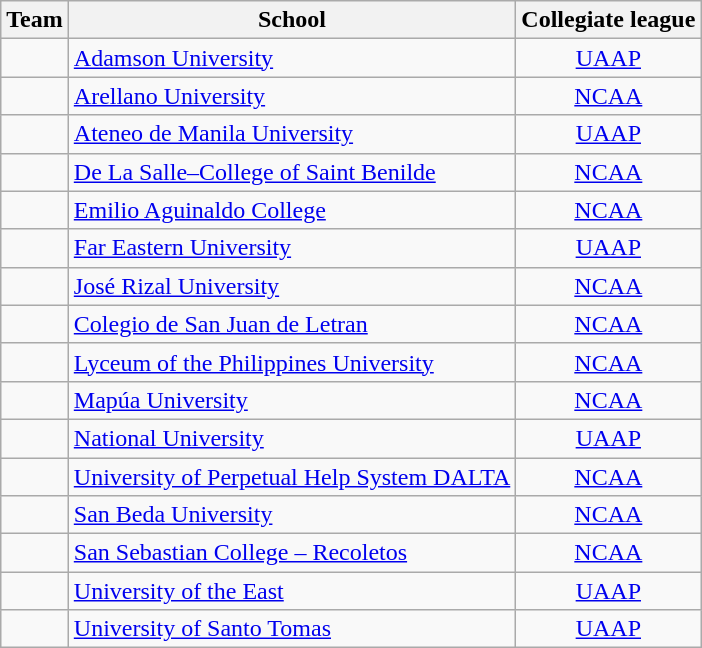<table class="wikitable sortable">
<tr>
<th>Team</th>
<th>School</th>
<th>Collegiate league</th>
</tr>
<tr>
<td></td>
<td><a href='#'>Adamson University</a></td>
<td align=center><a href='#'>UAAP</a></td>
</tr>
<tr>
<td></td>
<td><a href='#'>Arellano University</a></td>
<td align=center><a href='#'>NCAA</a></td>
</tr>
<tr>
<td></td>
<td><a href='#'>Ateneo de Manila University</a></td>
<td align=center><a href='#'>UAAP</a></td>
</tr>
<tr>
<td></td>
<td><a href='#'>De La Salle–College of Saint Benilde</a></td>
<td align=center><a href='#'>NCAA</a></td>
</tr>
<tr>
<td></td>
<td><a href='#'>Emilio Aguinaldo College</a></td>
<td align=center><a href='#'>NCAA</a></td>
</tr>
<tr>
<td></td>
<td><a href='#'>Far Eastern University</a></td>
<td align=center><a href='#'>UAAP</a></td>
</tr>
<tr>
<td></td>
<td><a href='#'>José Rizal University</a></td>
<td align=center><a href='#'>NCAA</a></td>
</tr>
<tr>
<td></td>
<td><a href='#'>Colegio de San Juan de Letran</a></td>
<td align=center><a href='#'>NCAA</a></td>
</tr>
<tr>
<td></td>
<td><a href='#'>Lyceum of the Philippines University</a></td>
<td align=center><a href='#'>NCAA</a></td>
</tr>
<tr>
<td></td>
<td><a href='#'>Mapúa University</a></td>
<td align=center><a href='#'>NCAA</a></td>
</tr>
<tr>
<td></td>
<td><a href='#'>National University</a></td>
<td align=center><a href='#'>UAAP</a></td>
</tr>
<tr>
<td></td>
<td><a href='#'>University of Perpetual Help System DALTA</a></td>
<td align=center><a href='#'>NCAA</a></td>
</tr>
<tr>
<td></td>
<td><a href='#'>San Beda University</a></td>
<td align=center><a href='#'>NCAA</a></td>
</tr>
<tr>
<td></td>
<td><a href='#'>San Sebastian College – Recoletos</a></td>
<td align=center><a href='#'>NCAA</a></td>
</tr>
<tr>
<td></td>
<td><a href='#'>University of the East</a></td>
<td align=center><a href='#'>UAAP</a></td>
</tr>
<tr>
<td></td>
<td><a href='#'>University of Santo Tomas</a></td>
<td align=center><a href='#'>UAAP</a></td>
</tr>
</table>
